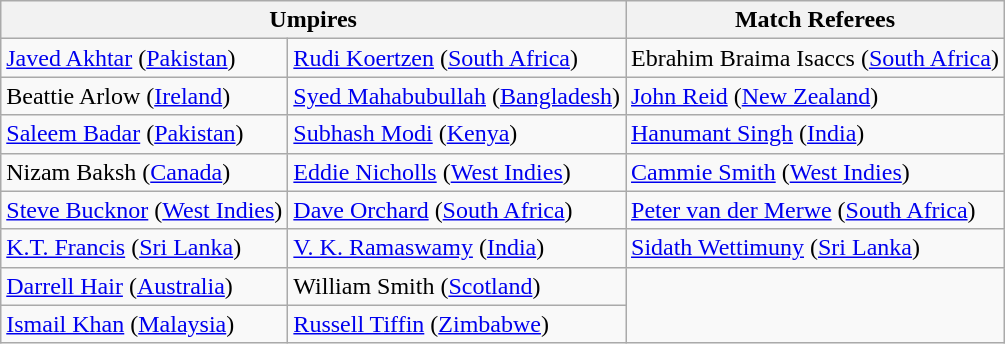<table class="wikitable">
<tr>
<th colspan="2">Umpires</th>
<th>Match Referees</th>
</tr>
<tr>
<td> <a href='#'>Javed Akhtar</a> (<a href='#'>Pakistan</a>)</td>
<td> <a href='#'>Rudi Koertzen</a> (<a href='#'>South Africa</a>)</td>
<td> Ebrahim Braima Isaccs (<a href='#'>South Africa</a>)</td>
</tr>
<tr>
<td> Beattie Arlow (<a href='#'>Ireland</a>)</td>
<td> <a href='#'>Syed Mahabubullah</a> (<a href='#'>Bangladesh</a>)</td>
<td> <a href='#'>John Reid</a> (<a href='#'>New Zealand</a>)</td>
</tr>
<tr>
<td> <a href='#'>Saleem Badar</a> (<a href='#'>Pakistan</a>)</td>
<td> <a href='#'>Subhash Modi</a> (<a href='#'>Kenya</a>)</td>
<td> <a href='#'>Hanumant Singh</a> (<a href='#'>India</a>)</td>
</tr>
<tr>
<td> Nizam Baksh (<a href='#'>Canada</a>)</td>
<td> <a href='#'>Eddie Nicholls</a> (<a href='#'>West Indies</a>)</td>
<td> <a href='#'>Cammie Smith</a> (<a href='#'>West Indies</a>)</td>
</tr>
<tr>
<td> <a href='#'>Steve Bucknor</a> (<a href='#'>West Indies</a>)</td>
<td> <a href='#'>Dave Orchard</a> (<a href='#'>South Africa</a>)</td>
<td> <a href='#'>Peter van der Merwe</a> (<a href='#'>South Africa</a>)</td>
</tr>
<tr>
<td> <a href='#'>K.T. Francis</a> (<a href='#'>Sri Lanka</a>)</td>
<td> <a href='#'>V. K. Ramaswamy</a> (<a href='#'>India</a>)</td>
<td> <a href='#'>Sidath Wettimuny</a> (<a href='#'>Sri Lanka</a>)</td>
</tr>
<tr>
<td> <a href='#'>Darrell Hair</a> (<a href='#'>Australia</a>)</td>
<td> William Smith (<a href='#'>Scotland</a>)</td>
</tr>
<tr>
<td> <a href='#'>Ismail Khan</a> (<a href='#'>Malaysia</a>)</td>
<td> <a href='#'>Russell Tiffin</a> (<a href='#'>Zimbabwe</a>)</td>
</tr>
</table>
